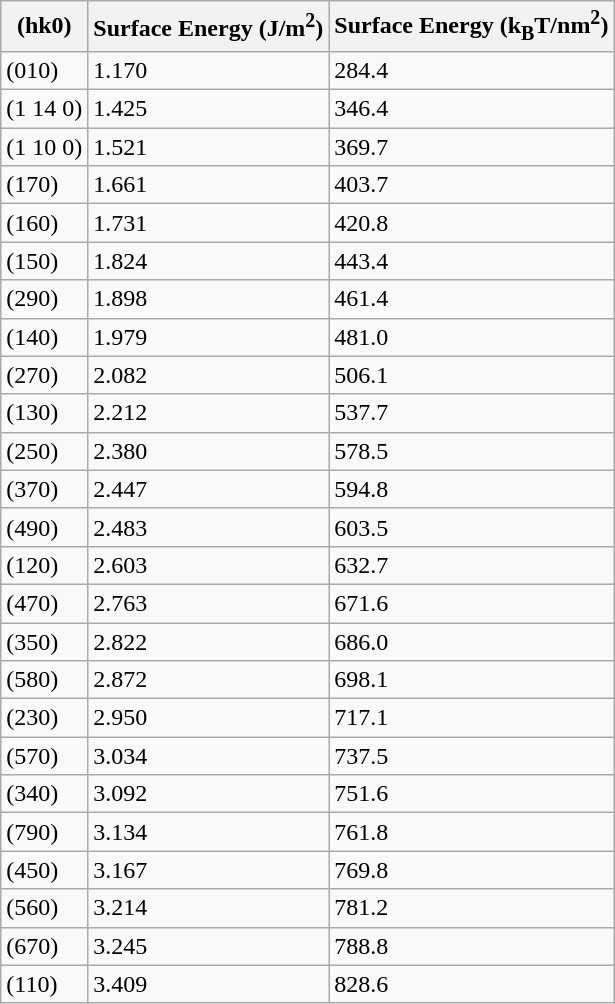<table class="wikitable">
<tr>
<th>(hk0)</th>
<th>Surface Energy (J/m<sup>2</sup>)</th>
<th>Surface Energy (k<sub>B</sub>T/nm<sup>2</sup>)</th>
</tr>
<tr>
<td>(010)</td>
<td>1.170</td>
<td>284.4</td>
</tr>
<tr>
<td>(1 14 0)</td>
<td>1.425</td>
<td>346.4</td>
</tr>
<tr>
<td>(1 10 0)</td>
<td>1.521</td>
<td>369.7</td>
</tr>
<tr>
<td>(170)</td>
<td>1.661</td>
<td>403.7</td>
</tr>
<tr>
<td>(160)</td>
<td>1.731</td>
<td>420.8</td>
</tr>
<tr>
<td>(150)</td>
<td>1.824</td>
<td>443.4</td>
</tr>
<tr>
<td>(290)</td>
<td>1.898</td>
<td>461.4</td>
</tr>
<tr>
<td>(140)</td>
<td>1.979</td>
<td>481.0</td>
</tr>
<tr>
<td>(270)</td>
<td>2.082</td>
<td>506.1</td>
</tr>
<tr>
<td>(130)</td>
<td>2.212</td>
<td>537.7</td>
</tr>
<tr>
<td>(250)</td>
<td>2.380</td>
<td>578.5</td>
</tr>
<tr>
<td>(370)</td>
<td>2.447</td>
<td>594.8</td>
</tr>
<tr>
<td>(490)</td>
<td>2.483</td>
<td>603.5</td>
</tr>
<tr>
<td>(120)</td>
<td>2.603</td>
<td>632.7</td>
</tr>
<tr>
<td>(470)</td>
<td>2.763</td>
<td>671.6</td>
</tr>
<tr>
<td>(350)</td>
<td>2.822</td>
<td>686.0</td>
</tr>
<tr>
<td>(580)</td>
<td>2.872</td>
<td>698.1</td>
</tr>
<tr>
<td>(230)</td>
<td>2.950</td>
<td>717.1</td>
</tr>
<tr>
<td>(570)</td>
<td>3.034</td>
<td>737.5</td>
</tr>
<tr>
<td>(340)</td>
<td>3.092</td>
<td>751.6</td>
</tr>
<tr>
<td>(790)</td>
<td>3.134</td>
<td>761.8</td>
</tr>
<tr>
<td>(450)</td>
<td>3.167</td>
<td>769.8</td>
</tr>
<tr>
<td>(560)</td>
<td>3.214</td>
<td>781.2</td>
</tr>
<tr>
<td>(670)</td>
<td>3.245</td>
<td>788.8</td>
</tr>
<tr>
<td>(110)</td>
<td>3.409</td>
<td>828.6</td>
</tr>
</table>
